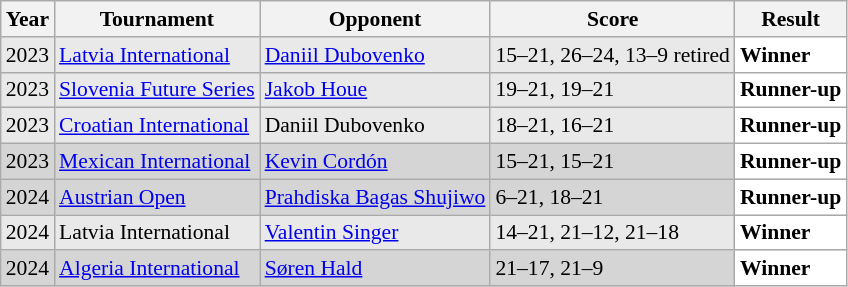<table class="sortable wikitable" style="font-size: 90%">
<tr>
<th>Year</th>
<th>Tournament</th>
<th>Opponent</th>
<th>Score</th>
<th>Result</th>
</tr>
<tr style="background:#E9E9E9">
<td align="center">2023</td>
<td align="left"><a href='#'>Latvia International</a></td>
<td align="left"> <a href='#'>Daniil Dubovenko</a></td>
<td align="left">15–21, 26–24, 13–9 retired</td>
<td style="text-align:left; background:white"> <strong>Winner</strong></td>
</tr>
<tr style="background:#E9E9E9">
<td align="center">2023</td>
<td align="left"><a href='#'>Slovenia Future Series</a></td>
<td align="left"> <a href='#'>Jakob Houe</a></td>
<td align="left">19–21, 19–21</td>
<td style="text-align:left; background:white"> <strong>Runner-up</strong></td>
</tr>
<tr style="background:#E9E9E9">
<td align="center">2023</td>
<td align="left"><a href='#'>Croatian International</a></td>
<td align="left"> Daniil Dubovenko</td>
<td align="left">18–21, 16–21</td>
<td style="text-align:left; background:white"> <strong>Runner-up</strong></td>
</tr>
<tr style="background:#D5D5D5">
<td align="center">2023</td>
<td align="left"><a href='#'>Mexican International</a></td>
<td align="left"> <a href='#'>Kevin Cordón</a></td>
<td align="left">15–21, 15–21</td>
<td style="text-align:left; background:white"> <strong>Runner-up</strong></td>
</tr>
<tr style="background:#D5D5D5">
<td align="center">2024</td>
<td align="left"><a href='#'>Austrian Open</a></td>
<td align="left"> <a href='#'>Prahdiska Bagas Shujiwo</a></td>
<td align="left">6–21, 18–21</td>
<td style="text-align:left; background:white"> <strong>Runner-up</strong></td>
</tr>
<tr style="background:#E9E9E9">
<td align="center">2024</td>
<td align="left">Latvia International</td>
<td align="left"> <a href='#'>Valentin Singer</a></td>
<td align="left">14–21, 21–12, 21–18</td>
<td style="text-align:left; background:white"> <strong>Winner</strong></td>
</tr>
<tr style="background:#D5D5D5">
<td align="center">2024</td>
<td align="left"><a href='#'>Algeria International</a></td>
<td align="left"> <a href='#'>Søren Hald</a></td>
<td align="left">21–17, 21–9</td>
<td style="text-align:left; background:white"> <strong>Winner</strong></td>
</tr>
</table>
